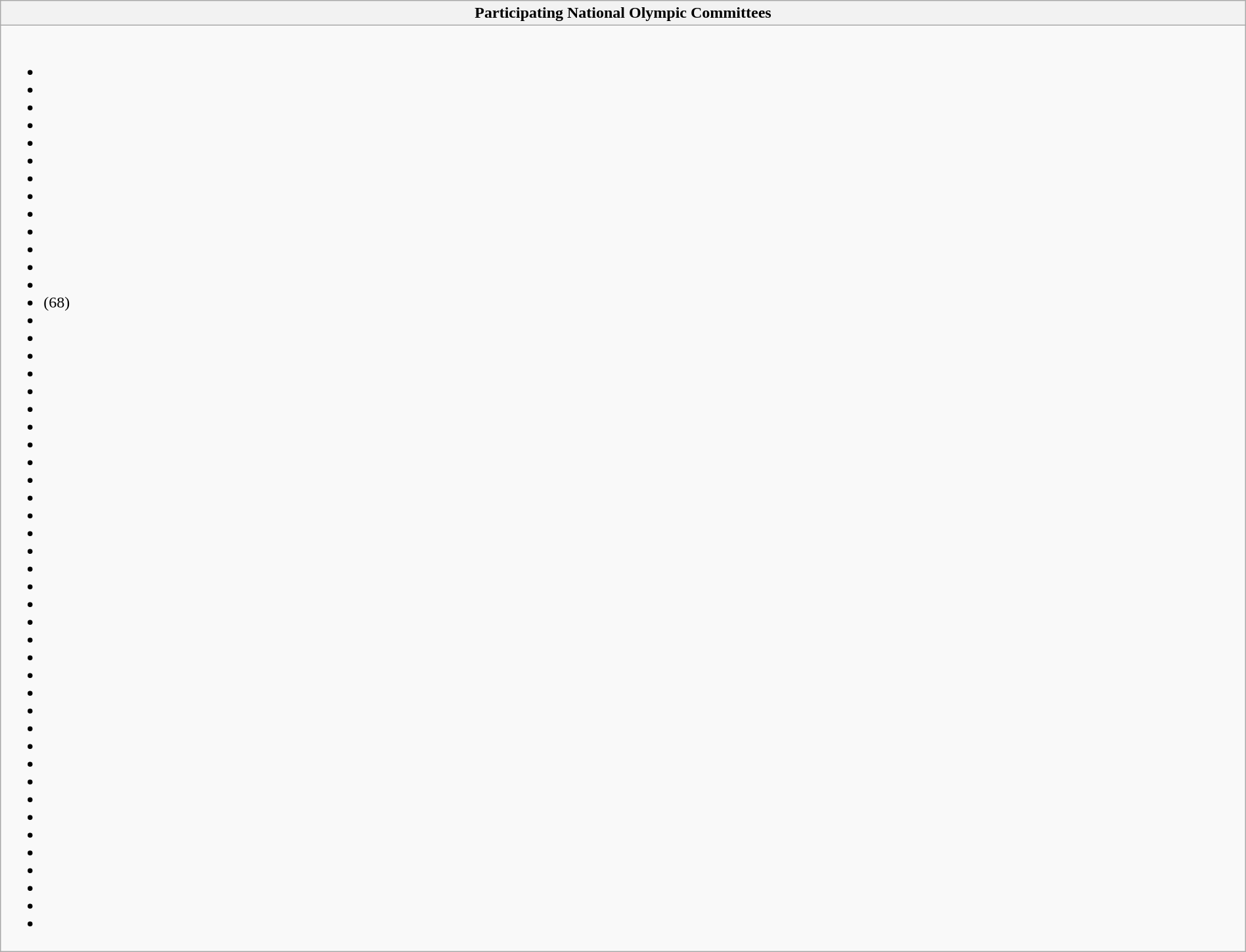<table class="wikitable collapsible" style="width:100%;">
<tr>
<th>Participating National Olympic Committees</th>
</tr>
<tr>
<td><br><ul><li></li><li></li><li></li><li></li><li></li><li></li><li></li><li></li><li></li><li></li><li></li><li></li><li></li><li> (68)</li><li></li><li></li><li></li><li></li><li></li><li></li><li></li><li></li><li></li><li></li><li></li><li></li><li></li><li></li><li></li><li></li><li></li><li></li><li></li><li></li><li></li><li></li><li></li><li></li><li></li><li></li><li></li><li></li><li></li><li></li><li></li><li></li><li></li><li></li><li></li></ul></td>
</tr>
</table>
